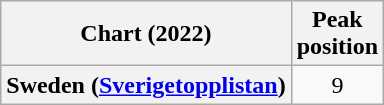<table class="wikitable plainrowheaders" style="text-align:center">
<tr>
<th scope="col">Chart (2022)</th>
<th scope="col">Peak<br>position</th>
</tr>
<tr>
<th scope="row">Sweden (<a href='#'>Sverigetopplistan</a>)</th>
<td>9</td>
</tr>
</table>
